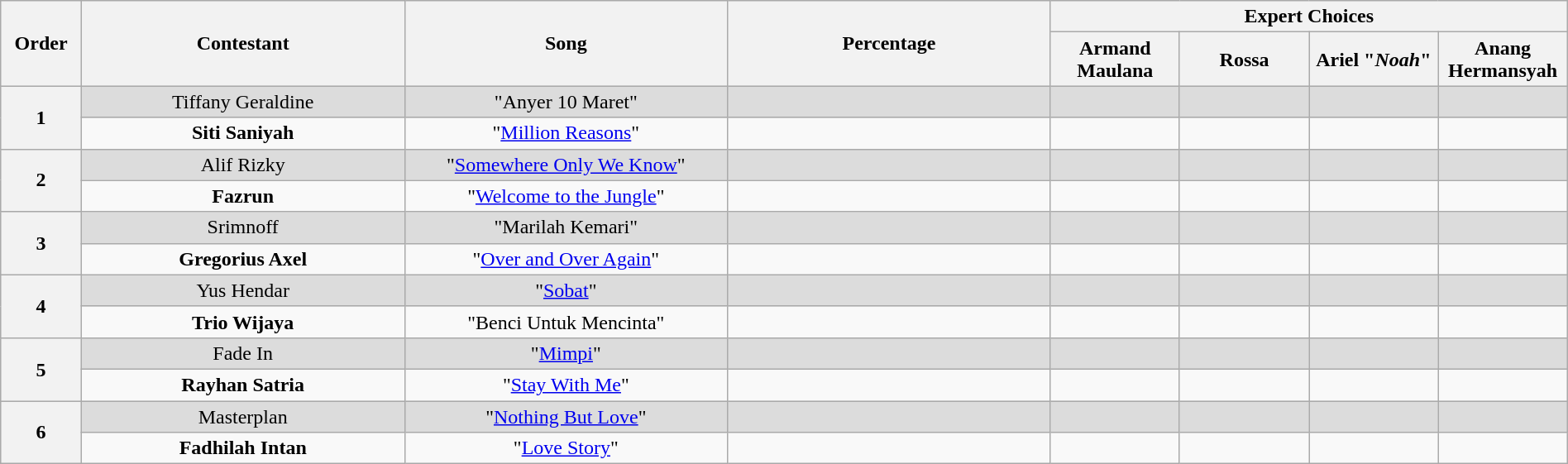<table class="wikitable" style="text-align:center; width:100%;">
<tr>
<th scope="col" rowspan="2" style="width:05%;">Order</th>
<th scope="col" rowspan="2" style="width:20%;">Contestant</th>
<th scope="col" rowspan="2" style="width:20%;">Song</th>
<th scope="col" rowspan="2" style="width:20%;">Percentage</th>
<th scope="col" colspan="4" style="width:32%;">Expert Choices</th>
</tr>
<tr>
<th style="width:08%;">Armand Maulana</th>
<th style="width:08%;">Rossa</th>
<th style="width:08%;">Ariel "<em>Noah</em>"</th>
<th style="width:08%;">Anang Hermansyah</th>
</tr>
<tr style="background:#DCDCDC;">
<th rowspan=2>1</th>
<td>Tiffany Geraldine</td>
<td>"Anyer 10 Maret"</td>
<td></td>
<td></td>
<td></td>
<td></td>
<td></td>
</tr>
<tr>
<td><strong>Siti Saniyah</strong></td>
<td>"<a href='#'>Million Reasons</a>"</td>
<td></td>
<td></td>
<td></td>
<td></td>
<td></td>
</tr>
<tr style="background:#DCDCDC;">
<th rowspan=2>2</th>
<td>Alif Rizky</td>
<td>"<a href='#'>Somewhere Only We Know</a>"</td>
<td></td>
<td></td>
<td></td>
<td></td>
<td></td>
</tr>
<tr>
<td><strong>Fazrun</strong></td>
<td>"<a href='#'>Welcome to the Jungle</a>"</td>
<td></td>
<td></td>
<td></td>
<td></td>
<td></td>
</tr>
<tr style="background:#DCDCDC;">
<th rowspan=2>3</th>
<td>Srimnoff</td>
<td>"Marilah Kemari"</td>
<td></td>
<td></td>
<td></td>
<td></td>
<td></td>
</tr>
<tr>
<td><strong>Gregorius Axel</strong></td>
<td>"<a href='#'>Over and Over Again</a>"</td>
<td></td>
<td></td>
<td></td>
<td></td>
<td></td>
</tr>
<tr style="background:#DCDCDC;">
<th rowspan=2>4</th>
<td>Yus Hendar</td>
<td>"<a href='#'>Sobat</a>"</td>
<td></td>
<td></td>
<td></td>
<td></td>
<td></td>
</tr>
<tr>
<td><strong>Trio Wijaya</strong></td>
<td>"Benci Untuk Mencinta"</td>
<td></td>
<td></td>
<td></td>
<td></td>
<td></td>
</tr>
<tr style="background:#DCDCDC;">
<th rowspan=2>5</th>
<td>Fade In</td>
<td>"<a href='#'>Mimpi</a>"</td>
<td></td>
<td></td>
<td></td>
<td></td>
<td></td>
</tr>
<tr>
<td><strong>Rayhan Satria</strong></td>
<td>"<a href='#'>Stay With Me</a>"</td>
<td></td>
<td></td>
<td></td>
<td></td>
<td></td>
</tr>
<tr style="background:#DCDCDC;">
<th rowspan=2>6</th>
<td>Masterplan</td>
<td>"<a href='#'>Nothing But Love</a>"</td>
<td></td>
<td></td>
<td></td>
<td></td>
<td></td>
</tr>
<tr>
<td><strong>Fadhilah Intan</strong></td>
<td>"<a href='#'>Love Story</a>"</td>
<td></td>
<td></td>
<td></td>
<td></td>
<td></td>
</tr>
</table>
